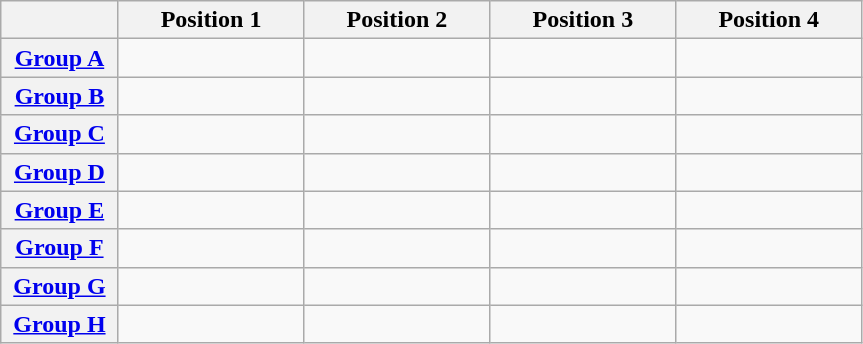<table class="wikitable sortable">
<tr>
<th width=12%></th>
<th width=19% class=unsortable>Position 1</th>
<th width=19% class=unsortable>Position 2</th>
<th width=19% class=unsortable>Position 3</th>
<th width=19% class=unsortable>Position 4</th>
</tr>
<tr>
<th><a href='#'>Group A</a></th>
<td></td>
<td></td>
<td></td>
<td></td>
</tr>
<tr>
<th><a href='#'>Group B</a></th>
<td></td>
<td></td>
<td></td>
<td></td>
</tr>
<tr>
<th><a href='#'>Group C</a></th>
<td></td>
<td></td>
<td></td>
<td></td>
</tr>
<tr>
<th><a href='#'>Group D</a></th>
<td></td>
<td></td>
<td></td>
<td></td>
</tr>
<tr>
<th><a href='#'>Group E</a></th>
<td></td>
<td></td>
<td></td>
<td></td>
</tr>
<tr>
<th><a href='#'>Group F</a></th>
<td></td>
<td></td>
<td></td>
<td></td>
</tr>
<tr>
<th><a href='#'>Group G</a></th>
<td></td>
<td></td>
<td></td>
<td></td>
</tr>
<tr>
<th><a href='#'>Group H</a></th>
<td></td>
<td></td>
<td></td>
<td></td>
</tr>
</table>
